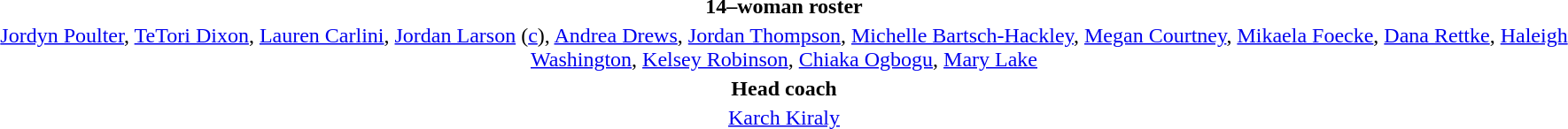<table style="text-align:center; margin-top:2em; margin-left:auto; margin-right:auto">
<tr>
<td><strong>14–woman roster</strong></td>
</tr>
<tr>
<td><a href='#'>Jordyn Poulter</a>, <a href='#'>TeTori Dixon</a>, <a href='#'>Lauren Carlini</a>, <a href='#'>Jordan Larson</a> (<a href='#'>c</a>), <a href='#'>Andrea Drews</a>, <a href='#'>Jordan Thompson</a>, <a href='#'>Michelle Bartsch-Hackley</a>, <a href='#'>Megan Courtney</a>, <a href='#'>Mikaela Foecke</a>, <a href='#'>Dana Rettke</a>, <a href='#'>Haleigh Washington</a>, <a href='#'>Kelsey Robinson</a>, <a href='#'>Chiaka Ogbogu</a>, <a href='#'>Mary Lake</a></td>
</tr>
<tr>
<td><strong>Head coach</strong></td>
</tr>
<tr>
<td><a href='#'>Karch Kiraly</a></td>
</tr>
</table>
